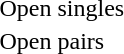<table>
<tr>
<td>Open singles<br></td>
<td></td>
<td></td>
<td></td>
</tr>
<tr>
<td>Open pairs<br></td>
<td></td>
<td></td>
<td></td>
</tr>
</table>
